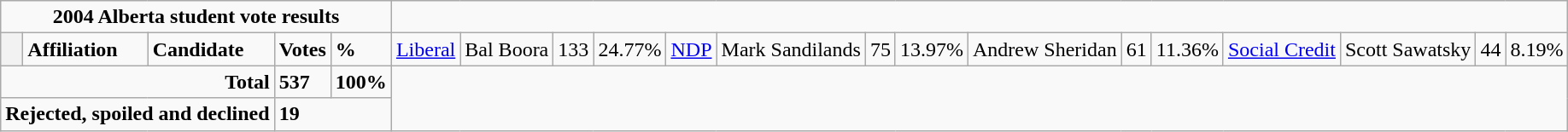<table class="wikitable">
<tr>
<td colspan="5" align="center"><strong>2004 Alberta student vote results</strong></td>
</tr>
<tr>
<th style="width: 10px;"></th>
<td><strong>Affiliation</strong></td>
<td><strong>Candidate</strong></td>
<td><strong>Votes</strong></td>
<td><strong>%</strong><br>
</td>
<td><a href='#'>Liberal</a></td>
<td>Bal Boora</td>
<td>133</td>
<td>24.77%<br></td>
<td><a href='#'>NDP</a></td>
<td>Mark Sandilands</td>
<td>75</td>
<td>13.97%<br></td>
<td>Andrew Sheridan</td>
<td>61</td>
<td>11.36%<br></td>
<td><a href='#'>Social Credit</a></td>
<td>Scott Sawatsky</td>
<td>44</td>
<td>8.19%<br></td>
</tr>
<tr>
<td colspan="3" align="right"><strong>Total</strong></td>
<td><strong>537</strong></td>
<td><strong>100%</strong></td>
</tr>
<tr>
<td colspan="3" align="right"><strong>Rejected, spoiled and declined</strong></td>
<td colspan="2"><strong>19</strong></td>
</tr>
</table>
